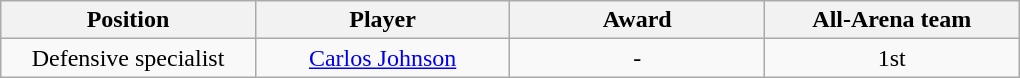<table class="wikitable sortable">
<tr>
<th bgcolor="#DDDDFF" width="20%">Position</th>
<th bgcolor="#DDDDFF" width="20%">Player</th>
<th bgcolor="#DDDDFF" width="20%">Award</th>
<th bgcolor="#DDDDFF" width="20%">All-Arena team</th>
</tr>
<tr align="center">
<td>Defensive specialist</td>
<td><a href='#'>Carlos Johnson</a></td>
<td>-</td>
<td>1st</td>
</tr>
</table>
